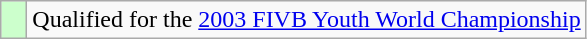<table class="wikitable" style="text-align: left;">
<tr>
<td width=10px bgcolor=#ccffcc></td>
<td>Qualified for the <a href='#'>2003 FIVB Youth World Championship</a></td>
</tr>
</table>
